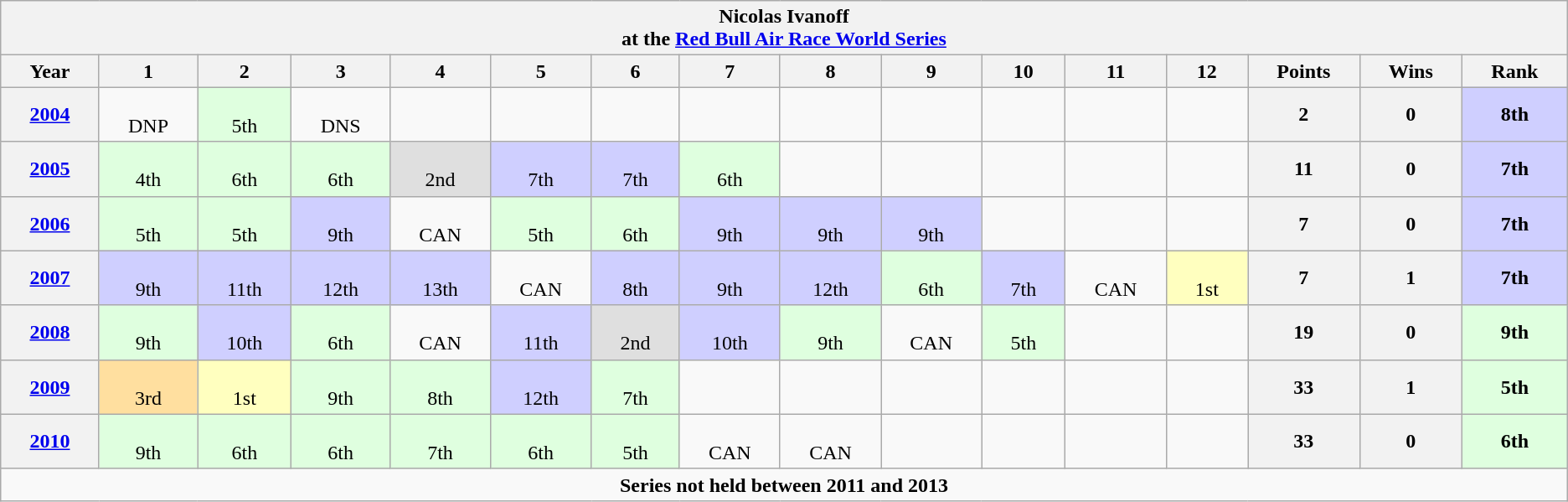<table class="wikitable" style="clear:both;">
<tr>
<th colspan=16 align=center> Nicolas Ivanoff<br>at the <a href='#'>Red Bull Air Race World Series</a></th>
</tr>
<tr>
<th width="2%">Year</th>
<th width="2%">1</th>
<th width="2%">2</th>
<th width="2%">3</th>
<th width="2%">4</th>
<th width="2%">5</th>
<th width="2%">6</th>
<th width="2%">7</th>
<th width="2%">8</th>
<th width="2%">9</th>
<th width="2%">10</th>
<th width="2%">11</th>
<th width="2%">12</th>
<th width="2%">Points</th>
<th width="2%">Wins</th>
<th width="2%">Rank</th>
</tr>
<tr align=center>
<th><a href='#'>2004</a></th>
<td><br>DNP</td>
<td style="background:#dfffdf;"><br>5th</td>
<td><br>DNS</td>
<td></td>
<td></td>
<td></td>
<td></td>
<td></td>
<td></td>
<td></td>
<td></td>
<td></td>
<th>2</th>
<th>0</th>
<td style="background:#cfcfff;"><strong>8th</strong></td>
</tr>
<tr align=center>
<th><a href='#'>2005</a></th>
<td style="background:#dfffdf;"><br>4th</td>
<td style="background:#dfffdf;"><br>6th</td>
<td style="background:#dfffdf;"><br>6th</td>
<td style="background:#dfdfdf;"><br>2nd</td>
<td style="background:#cfcfff;"><br>7th</td>
<td style="background:#cfcfff;"><br>7th</td>
<td style="background:#dfffdf;"><br>6th</td>
<td></td>
<td></td>
<td></td>
<td></td>
<td></td>
<th>11</th>
<th>0</th>
<td style="background:#cfcfff;"><strong>7th</strong></td>
</tr>
<tr align=center>
<th><a href='#'>2006</a></th>
<td style="background:#dfffdf;"><br>5th</td>
<td style="background:#dfffdf;"><br>5th</td>
<td style="background:#cfcfff;"><br>9th</td>
<td><br>CAN</td>
<td style="background:#dfffdf;"><br>5th</td>
<td style="background:#dfffdf;"><br>6th</td>
<td style="background:#cfcfff;"><br>9th</td>
<td style="background:#cfcfff;"><br>9th</td>
<td style="background:#cfcfff;"><br>9th</td>
<td></td>
<td></td>
<td></td>
<th>7</th>
<th>0</th>
<td style="background:#cfcfff;"><strong>7th</strong></td>
</tr>
<tr align=center>
<th><a href='#'>2007</a></th>
<td style="background:#cfcfff;"><br>9th</td>
<td style="background:#cfcfff;"><br>11th</td>
<td style="background:#cfcfff;"><br>12th</td>
<td style="background:#cfcfff;"><br>13th</td>
<td><br>CAN</td>
<td style="background:#cfcfff;"><br>8th</td>
<td style="background:#cfcfff;"><br>9th</td>
<td style="background:#cfcfff;"><br>12th</td>
<td style="background:#dfffdf;"><br>6th</td>
<td style="background:#cfcfff;"><br>7th</td>
<td><br>CAN</td>
<td style="background:#ffffbf;"><br>1st</td>
<th>7</th>
<th>1</th>
<td style="background:#cfcfff;" align=center><strong>7th</strong></td>
</tr>
<tr align=center>
<th><a href='#'>2008</a></th>
<td style="background:#dfffdf;"><br>9th</td>
<td style="background:#cfcfff;"><br>10th</td>
<td style="background:#dfffdf;"><br>6th</td>
<td><br>CAN</td>
<td style="background:#cfcfff;"><br>11th</td>
<td style="background:#dfdfdf;"><br>2nd</td>
<td style="background:#cfcfff;"><br>10th</td>
<td style="background:#dfffdf;"><br>9th</td>
<td><br>CAN</td>
<td style="background:#dfffdf;"><br>5th</td>
<td></td>
<td></td>
<th>19</th>
<th>0</th>
<td style="background:#dfffdf;"><strong>9th</strong></td>
</tr>
<tr align=center>
<th><a href='#'>2009</a></th>
<td style="background:#ffdf9f;"><br>3rd</td>
<td style="background:#ffffbf;"><br>1st</td>
<td style="background:#dfffdf;"><br>9th</td>
<td style="background:#dfffdf;"><br>8th</td>
<td style="background:#cfcfff;"><br>12th</td>
<td style="background:#dfffdf;"><br>7th</td>
<td></td>
<td></td>
<td></td>
<td></td>
<td></td>
<td></td>
<th>33</th>
<th>1</th>
<td style="background:#dfffdf;"><strong>5th</strong></td>
</tr>
<tr align=center>
<th><a href='#'>2010</a></th>
<td style="background:#dfffdf;"><br>9th</td>
<td style="background:#dfffdf;"><br>6th</td>
<td style="background:#dfffdf;"><br>6th</td>
<td style="background:#dfffdf;"><br>7th</td>
<td style="background:#dfffdf;"><br>6th</td>
<td style="background:#dfffdf;"><br>5th</td>
<td><br>CAN</td>
<td><br>CAN</td>
<td></td>
<td></td>
<td></td>
<td></td>
<th>33</th>
<th>0</th>
<td style="background:#dfffdf;"><strong>6th</strong></td>
</tr>
<tr align=center>
<td colspan=16><strong>Series not held between 2011 and 2013</strong></td>
</tr>
</table>
